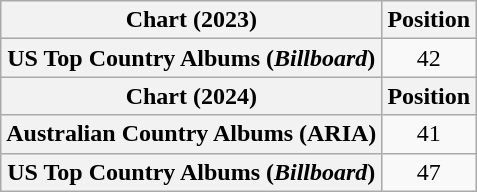<table class="wikitable plainrowheaders" style="text-align:center">
<tr>
<th scope="col">Chart (2023)</th>
<th scope="col">Position</th>
</tr>
<tr>
<th scope="row">US Top Country Albums (<em>Billboard</em>)</th>
<td>42</td>
</tr>
<tr>
<th scope="col">Chart (2024)</th>
<th scope="col">Position</th>
</tr>
<tr>
<th scope="row">Australian Country Albums (ARIA)</th>
<td>41</td>
</tr>
<tr>
<th scope="row">US Top Country Albums (<em>Billboard</em>)</th>
<td>47</td>
</tr>
</table>
